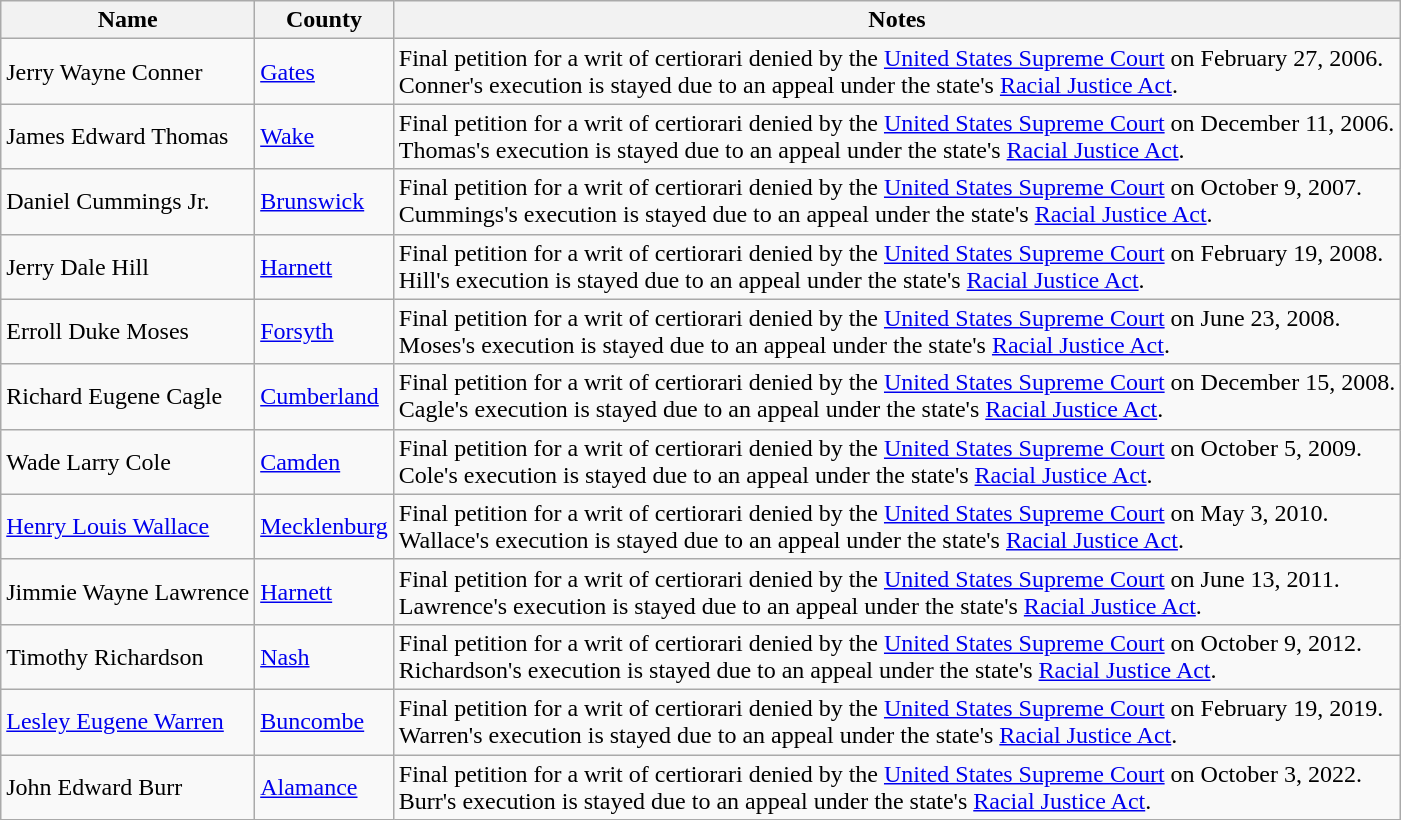<table class="wikitable sortable">
<tr>
<th>Name</th>
<th>County</th>
<th>Notes</th>
</tr>
<tr>
<td>Jerry Wayne Conner</td>
<td><a href='#'>Gates</a></td>
<td>Final petition for a writ of certiorari denied by the <a href='#'>United States Supreme Court</a> on February 27, 2006.<br>Conner's execution is stayed due to an appeal under the state's <a href='#'>Racial Justice Act</a>.</td>
</tr>
<tr>
<td>James Edward Thomas</td>
<td><a href='#'>Wake</a></td>
<td>Final petition for a writ of certiorari denied by the <a href='#'>United States Supreme Court</a> on December 11, 2006.<br>Thomas's execution is stayed due to an appeal under the state's <a href='#'>Racial Justice Act</a>.</td>
</tr>
<tr>
<td>Daniel Cummings Jr.</td>
<td><a href='#'>Brunswick</a></td>
<td>Final petition for a writ of certiorari denied by the <a href='#'>United States Supreme Court</a> on October 9, 2007.<br>Cummings's execution is stayed due to an appeal under the state's <a href='#'>Racial Justice Act</a>.</td>
</tr>
<tr>
<td>Jerry Dale Hill</td>
<td><a href='#'>Harnett</a></td>
<td>Final petition for a writ of certiorari denied by the <a href='#'>United States Supreme Court</a> on February 19, 2008.<br>Hill's execution is stayed due to an appeal under the state's <a href='#'>Racial Justice Act</a>.</td>
</tr>
<tr>
<td>Erroll Duke Moses</td>
<td><a href='#'>Forsyth</a></td>
<td>Final petition for a writ of certiorari denied by the <a href='#'>United States Supreme Court</a> on June 23, 2008.<br>Moses's execution is stayed due to an appeal under the state's <a href='#'>Racial Justice Act</a>.</td>
</tr>
<tr>
<td>Richard Eugene Cagle</td>
<td><a href='#'>Cumberland</a></td>
<td>Final petition for a writ of certiorari denied by the <a href='#'>United States Supreme Court</a> on December 15, 2008.<br>Cagle's execution is stayed due to an appeal under the state's <a href='#'>Racial Justice Act</a>.</td>
</tr>
<tr>
<td>Wade Larry Cole</td>
<td><a href='#'>Camden</a></td>
<td>Final petition for a writ of certiorari denied by the <a href='#'>United States Supreme Court</a> on October 5, 2009.<br>Cole's execution is stayed due to an appeal under the state's <a href='#'>Racial Justice Act</a>.</td>
</tr>
<tr>
<td><a href='#'>Henry Louis Wallace</a></td>
<td><a href='#'>Mecklenburg</a></td>
<td>Final petition for a writ of certiorari denied by the <a href='#'>United States Supreme Court</a> on May 3, 2010.<br>Wallace's execution is stayed due to an appeal under the state's <a href='#'>Racial Justice Act</a>.</td>
</tr>
<tr>
<td>Jimmie Wayne Lawrence</td>
<td><a href='#'>Harnett</a></td>
<td>Final petition for a writ of certiorari denied by the <a href='#'>United States Supreme Court</a> on June 13, 2011.<br>Lawrence's execution is stayed due to an appeal under the state's <a href='#'>Racial Justice Act</a>.</td>
</tr>
<tr>
<td>Timothy Richardson</td>
<td><a href='#'>Nash</a></td>
<td>Final petition for a writ of certiorari denied by the <a href='#'>United States Supreme Court</a> on October 9, 2012.<br>Richardson's execution is stayed due to an appeal under the state's <a href='#'>Racial Justice Act</a>.</td>
</tr>
<tr>
<td><a href='#'>Lesley Eugene Warren</a></td>
<td><a href='#'>Buncombe</a></td>
<td>Final petition for a writ of certiorari denied by the <a href='#'>United States Supreme Court</a> on February 19, 2019.<br>Warren's execution is stayed due to an appeal under the state's <a href='#'>Racial Justice Act</a>.</td>
</tr>
<tr>
<td>John Edward Burr</td>
<td><a href='#'>Alamance</a></td>
<td>Final petition for a writ of certiorari denied by the <a href='#'>United States Supreme Court</a> on October 3, 2022.<br>Burr's execution is stayed due to an appeal under the state's <a href='#'>Racial Justice Act</a>.</td>
</tr>
</table>
